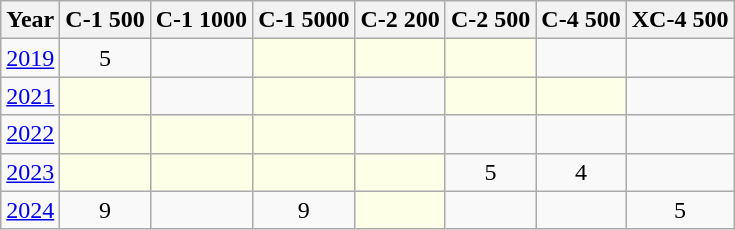<table class="wikitable" style="text-align:center;">
<tr>
<th>Year</th>
<th>C-1 500</th>
<th>C-1 1000</th>
<th>C-1 5000</th>
<th>C-2 200</th>
<th>C-2 500</th>
<th>C-4 500</th>
<th>XC-4 500</th>
</tr>
<tr>
<td><a href='#'>2019</a></td>
<td>5</td>
<td></td>
<td style="background:#fdffe7"></td>
<td style="background:#fdffe7"></td>
<td style="background:#fdffe7"></td>
<td></td>
<td></td>
</tr>
<tr>
<td><a href='#'>2021</a></td>
<td style="background:#fdffe7"></td>
<td></td>
<td style="background:#fdffe7"></td>
<td></td>
<td style="background:#fdffe7"></td>
<td style="background:#fdffe7"></td>
<td></td>
</tr>
<tr>
<td><a href='#'>2022</a></td>
<td style="background:#fdffe7"></td>
<td style="background:#fdffe7"></td>
<td style="background:#fdffe7"></td>
<td></td>
<td></td>
<td></td>
<td></td>
</tr>
<tr>
<td><a href='#'>2023</a></td>
<td style="background:#fdffe7"></td>
<td style="background:#fdffe7"></td>
<td style="background:#fdffe7"></td>
<td style="background:#fdffe7"></td>
<td>5</td>
<td>4</td>
<td></td>
</tr>
<tr>
<td><a href='#'>2024</a></td>
<td>9</td>
<td></td>
<td>9</td>
<td style="background:#fdffe7"></td>
<td></td>
<td></td>
<td>5</td>
</tr>
</table>
